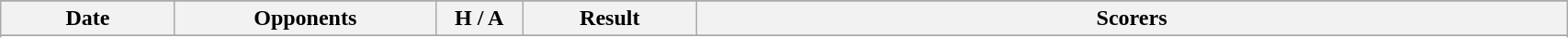<table class="wikitable" style="width:90%; text-align:center">
<tr style="background:#f0f6ff;">
</tr>
<tr>
<th width=10%>Date</th>
<th width=15%>Opponents</th>
<th width=5%>H / A</th>
<th width=10%>Result</th>
<th width=50%>Scorers</th>
</tr>
<tr style="background:#f0f6ff;">
</tr>
<tr bgcolor="#ccffcc">
</tr>
</table>
